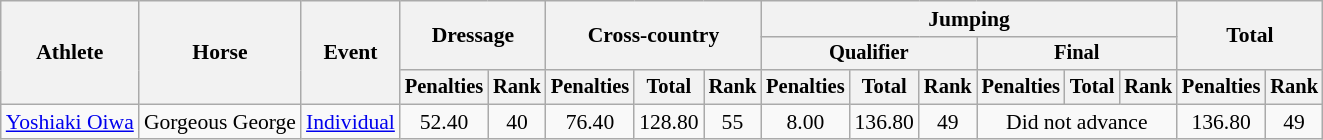<table class=wikitable style="font-size:90%">
<tr>
<th rowspan="3">Athlete</th>
<th rowspan="3">Horse</th>
<th rowspan="3">Event</th>
<th colspan="2" rowspan="2">Dressage</th>
<th colspan="3" rowspan="2">Cross-country</th>
<th colspan="6">Jumping</th>
<th colspan="2" rowspan="2">Total</th>
</tr>
<tr style="font-size:95%">
<th colspan="3">Qualifier</th>
<th colspan="3">Final</th>
</tr>
<tr style="font-size:95%">
<th>Penalties</th>
<th>Rank</th>
<th>Penalties</th>
<th>Total</th>
<th>Rank</th>
<th>Penalties</th>
<th>Total</th>
<th>Rank</th>
<th>Penalties</th>
<th>Total</th>
<th>Rank</th>
<th>Penalties</th>
<th>Rank</th>
</tr>
<tr align=center>
<td align=left><a href='#'>Yoshiaki Oiwa</a></td>
<td align=left>Gorgeous George</td>
<td align=left><a href='#'>Individual</a></td>
<td>52.40</td>
<td>40</td>
<td>76.40</td>
<td>128.80</td>
<td>55</td>
<td>8.00</td>
<td>136.80</td>
<td>49</td>
<td colspan=3>Did not advance</td>
<td>136.80</td>
<td>49</td>
</tr>
</table>
